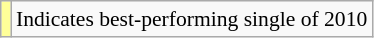<table class="wikitable" style="font-size:90%;">
<tr>
<td style="background-color:#FFFF99"></td>
<td>Indicates best-performing single of 2010</td>
</tr>
</table>
